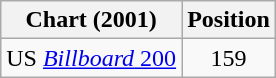<table class="wikitable" border="1">
<tr>
<th>Chart (2001)</th>
<th>Position</th>
</tr>
<tr>
<td>US <a href='#'><em>Billboard</em> 200</a></td>
<td align="center">159</td>
</tr>
</table>
